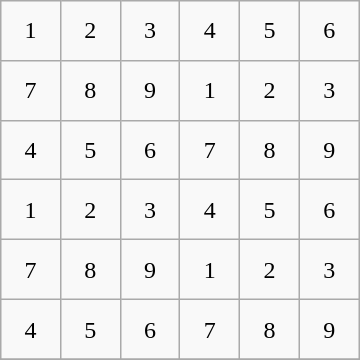<table class="wikitable" style="margin-left:auto;margin-right:auto;text-align:center;width:15em;height:15em;table-layout:fixed;">
<tr>
<td>1</td>
<td>2</td>
<td>3</td>
<td>4</td>
<td>5</td>
<td>6</td>
</tr>
<tr>
<td>7</td>
<td>8</td>
<td>9</td>
<td>1</td>
<td>2</td>
<td>3</td>
</tr>
<tr>
<td>4</td>
<td>5</td>
<td>6</td>
<td>7</td>
<td>8</td>
<td>9</td>
</tr>
<tr>
<td>1</td>
<td>2</td>
<td>3</td>
<td>4</td>
<td>5</td>
<td>6</td>
</tr>
<tr>
<td>7</td>
<td>8</td>
<td>9</td>
<td>1</td>
<td>2</td>
<td>3</td>
</tr>
<tr>
<td>4</td>
<td>5</td>
<td>6</td>
<td>7</td>
<td>8</td>
<td>9</td>
</tr>
<tr>
</tr>
</table>
